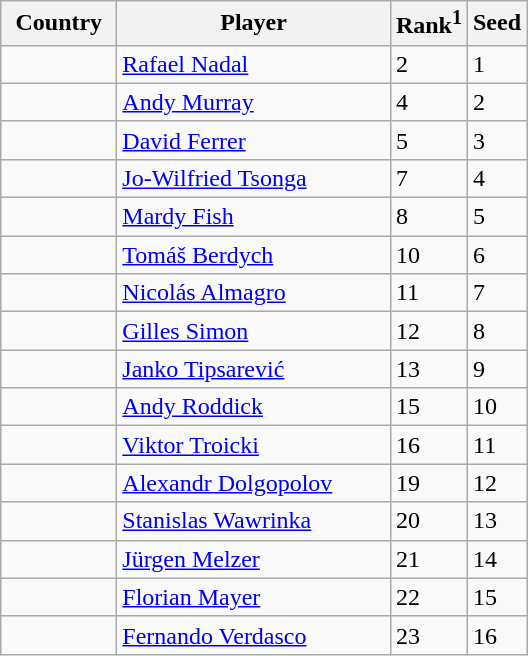<table class="sortable wikitable">
<tr>
<th width="70">Country</th>
<th width="175">Player</th>
<th>Rank<sup>1</sup></th>
<th>Seed</th>
</tr>
<tr>
<td></td>
<td><a href='#'>Rafael Nadal</a></td>
<td>2</td>
<td>1</td>
</tr>
<tr>
<td></td>
<td><a href='#'>Andy Murray</a></td>
<td>4</td>
<td>2</td>
</tr>
<tr>
<td></td>
<td><a href='#'>David Ferrer</a></td>
<td>5</td>
<td>3</td>
</tr>
<tr>
<td></td>
<td><a href='#'>Jo-Wilfried Tsonga</a></td>
<td>7</td>
<td>4</td>
</tr>
<tr>
<td></td>
<td><a href='#'>Mardy Fish</a></td>
<td>8</td>
<td>5</td>
</tr>
<tr>
<td></td>
<td><a href='#'>Tomáš Berdych</a></td>
<td>10</td>
<td>6</td>
</tr>
<tr>
<td></td>
<td><a href='#'>Nicolás Almagro</a></td>
<td>11</td>
<td>7</td>
</tr>
<tr>
<td></td>
<td><a href='#'>Gilles Simon</a></td>
<td>12</td>
<td>8</td>
</tr>
<tr>
<td></td>
<td><a href='#'>Janko Tipsarević</a></td>
<td>13</td>
<td>9</td>
</tr>
<tr>
<td></td>
<td><a href='#'>Andy Roddick</a></td>
<td>15</td>
<td>10</td>
</tr>
<tr>
<td></td>
<td><a href='#'>Viktor Troicki</a></td>
<td>16</td>
<td>11</td>
</tr>
<tr>
<td></td>
<td><a href='#'>Alexandr Dolgopolov</a></td>
<td>19</td>
<td>12</td>
</tr>
<tr>
<td></td>
<td><a href='#'>Stanislas Wawrinka</a></td>
<td>20</td>
<td>13</td>
</tr>
<tr>
<td></td>
<td><a href='#'>Jürgen Melzer</a></td>
<td>21</td>
<td>14</td>
</tr>
<tr>
<td></td>
<td><a href='#'>Florian Mayer</a></td>
<td>22</td>
<td>15</td>
</tr>
<tr>
<td></td>
<td><a href='#'>Fernando Verdasco</a></td>
<td>23</td>
<td>16</td>
</tr>
</table>
